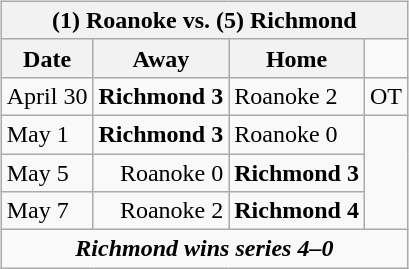<table cellspacing="10">
<tr>
<td valign="top"><br><table class="wikitable">
<tr>
<th bgcolor="#DDDDDD" colspan="4">(1) Roanoke vs. (5) Richmond</th>
</tr>
<tr>
<th>Date</th>
<th>Away</th>
<th>Home</th>
</tr>
<tr>
<td>April 30</td>
<td align="right"><strong>Richmond 3</strong></td>
<td>Roanoke 2</td>
<td>OT</td>
</tr>
<tr>
<td>May 1</td>
<td align="right"><strong>Richmond 3</strong></td>
<td>Roanoke 0</td>
</tr>
<tr>
<td>May 5</td>
<td align="right">Roanoke 0</td>
<td><strong>Richmond 3</strong></td>
</tr>
<tr>
<td>May 7</td>
<td align="right">Roanoke 2</td>
<td><strong>Richmond 4</strong></td>
</tr>
<tr align="center">
<td colspan="4"><strong><em>Richmond wins series 4–0</em></strong></td>
</tr>
</table>
</td>
</tr>
</table>
